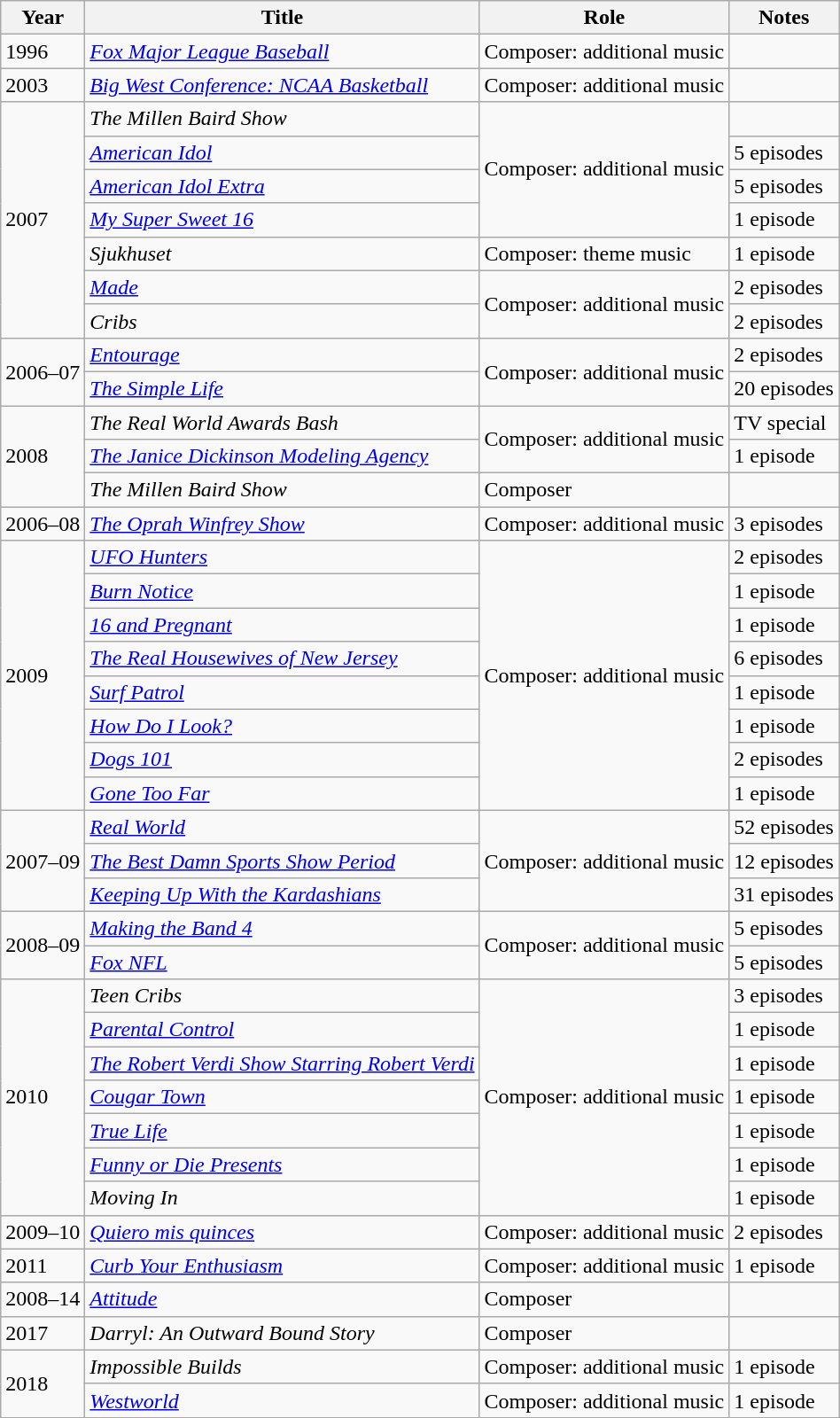<table class="wikitable">
<tr>
<th>Year</th>
<th>Title</th>
<th>Role</th>
<th>Notes</th>
</tr>
<tr>
<td>1996</td>
<td><em><a href='#'>Fox Major League Baseball</a></em></td>
<td>Composer: additional music</td>
<td></td>
</tr>
<tr>
<td>2003</td>
<td><em><a href='#'>Big West Conference: NCAA Basketball</a></em></td>
<td>Composer: additional music</td>
<td></td>
</tr>
<tr>
<td rowspan="7">2007</td>
<td><em>The Millen Baird Show</em></td>
<td rowspan="4">Composer: additional music</td>
<td></td>
</tr>
<tr>
<td><em><a href='#'>American Idol</a></em></td>
<td>5 episodes</td>
</tr>
<tr>
<td><em><a href='#'>American Idol Extra</a></em></td>
<td>5 episodes</td>
</tr>
<tr>
<td><em><a href='#'>My Super Sweet 16</a></em></td>
<td>1 episode</td>
</tr>
<tr>
<td><em>Sjukhuset</em></td>
<td>Composer: theme music</td>
<td>1 episode</td>
</tr>
<tr>
<td><em><a href='#'>Made</a></em></td>
<td rowspan="2">Composer: additional music</td>
<td>2 episodes</td>
</tr>
<tr>
<td><em>Cribs</em></td>
<td>2 episodes</td>
</tr>
<tr>
<td rowspan="2">2006–07</td>
<td><em><a href='#'>Entourage</a></em></td>
<td rowspan="2">Composer: additional music</td>
<td>2 episodes</td>
</tr>
<tr>
<td><em><a href='#'>The Simple Life</a></em></td>
<td>20 episodes</td>
</tr>
<tr>
<td rowspan="3">2008</td>
<td><em>The Real World Awards Bash</em></td>
<td rowspan="2">Composer: additional music</td>
<td>TV special</td>
</tr>
<tr>
<td><em><a href='#'>The Janice Dickinson Modeling Agency</a></em></td>
<td>1 episode</td>
</tr>
<tr>
<td><em>The Millen Baird Show</em></td>
<td>Composer</td>
<td></td>
</tr>
<tr>
<td>2006–08</td>
<td><em><a href='#'>The Oprah Winfrey Show</a></em></td>
<td>Composer: additional music</td>
<td>3 episodes</td>
</tr>
<tr>
<td rowspan="8">2009</td>
<td><em><a href='#'>UFO Hunters</a></em></td>
<td rowspan="8">Composer: additional music</td>
<td>2 episodes</td>
</tr>
<tr>
<td><em><a href='#'>Burn Notice</a></em></td>
<td>1 episode</td>
</tr>
<tr>
<td><em><a href='#'>16 and Pregnant</a></em></td>
<td>1 episode</td>
</tr>
<tr>
<td><em><a href='#'>The Real Housewives of New Jersey</a></em></td>
<td>6 episodes</td>
</tr>
<tr>
<td><em><a href='#'>Surf Patrol</a></em></td>
<td>1 episode</td>
</tr>
<tr>
<td><em><a href='#'>How Do I Look?</a></em></td>
<td>1 episode</td>
</tr>
<tr>
<td><em><a href='#'>Dogs 101</a></em></td>
<td>2 episodes</td>
</tr>
<tr>
<td><em><a href='#'>Gone Too Far</a></em></td>
<td>1 episode</td>
</tr>
<tr>
<td rowspan="3">2007–09</td>
<td><em><a href='#'>Real World</a></em></td>
<td rowspan="3">Composer: additional music</td>
<td>52 episodes</td>
</tr>
<tr>
<td><em><a href='#'>The Best Damn Sports Show Period</a></em></td>
<td>12 episodes</td>
</tr>
<tr>
<td><em><a href='#'>Keeping Up With the Kardashians</a></em></td>
<td>31 episodes</td>
</tr>
<tr>
<td rowspan="2">2008–09</td>
<td><em><a href='#'>Making the Band 4</a></em></td>
<td rowspan="2">Composer: additional music</td>
<td>5 episodes</td>
</tr>
<tr>
<td><em><a href='#'>Fox NFL</a></em></td>
<td>5 episodes</td>
</tr>
<tr>
<td rowspan="7">2010</td>
<td><em>Teen Cribs</em></td>
<td rowspan="7">Composer: additional music</td>
<td>3 episodes</td>
</tr>
<tr>
<td><em><a href='#'>Parental Control</a></em></td>
<td>1 episode</td>
</tr>
<tr>
<td><em><a href='#'>The Robert Verdi Show Starring Robert Verdi</a></em></td>
<td>1 episode</td>
</tr>
<tr>
<td><em><a href='#'>Cougar Town</a></em></td>
<td>1 episode</td>
</tr>
<tr>
<td><em><a href='#'>True Life</a></em></td>
<td>1 episode</td>
</tr>
<tr>
<td><em><a href='#'>Funny or Die Presents</a></em></td>
<td>1 episode</td>
</tr>
<tr>
<td><em>Moving In</em></td>
<td>1 episode</td>
</tr>
<tr>
<td>2009–10</td>
<td><em><a href='#'>Quiero mis quinces</a></em></td>
<td>Composer: additional music</td>
<td>2 episodes</td>
</tr>
<tr>
<td>2011</td>
<td><em><a href='#'>Curb Your Enthusiasm</a></em></td>
<td>Composer: additional music</td>
<td>1 episode</td>
</tr>
<tr>
<td>2008–14</td>
<td><em><a href='#'>Attitude</a></em></td>
<td>Composer</td>
<td></td>
</tr>
<tr>
<td>2017</td>
<td><em>Darryl: An Outward Bound Story</em></td>
<td>Composer</td>
<td></td>
</tr>
<tr>
<td rowspan="2">2018</td>
<td><em>Impossible Builds</em></td>
<td>Composer: additional music</td>
<td>1 episode</td>
</tr>
<tr>
<td><em><a href='#'>Westworld</a></em></td>
<td>Composer: additional music</td>
<td>1 episode</td>
</tr>
</table>
